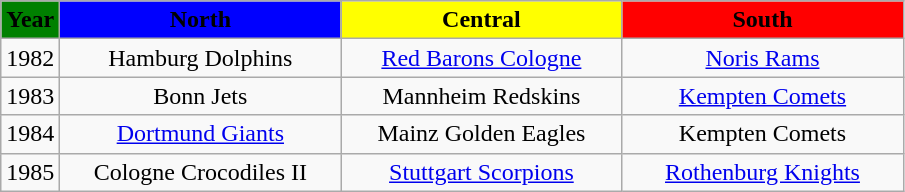<table class="wikitable" style="text-align:center">
<tr style="font-weight:bold">
<td style="background:green">Year</td>
<td style="width:180px; background:blue">North</td>
<td style="width:180px; background:yellow">Central</td>
<td style="width:180px; background:red">South</td>
</tr>
<tr>
<td>1982</td>
<td>Hamburg Dolphins</td>
<td><a href='#'>Red Barons Cologne</a></td>
<td><a href='#'>Noris Rams</a></td>
</tr>
<tr>
<td>1983</td>
<td>Bonn Jets</td>
<td>Mannheim Redskins</td>
<td><a href='#'>Kempten Comets</a></td>
</tr>
<tr>
<td>1984</td>
<td><a href='#'>Dortmund Giants</a></td>
<td>Mainz Golden Eagles</td>
<td>Kempten Comets</td>
</tr>
<tr>
<td>1985</td>
<td>Cologne Crocodiles II</td>
<td><a href='#'>Stuttgart Scorpions</a></td>
<td><a href='#'>Rothenburg Knights</a></td>
</tr>
</table>
